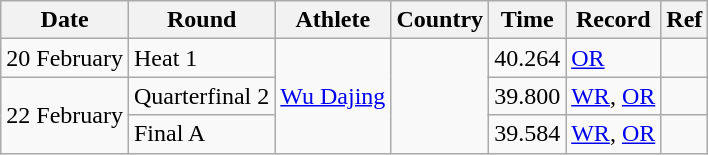<table class="wikitable">
<tr>
<th>Date</th>
<th>Round</th>
<th>Athlete</th>
<th>Country</th>
<th>Time</th>
<th>Record</th>
<th>Ref</th>
</tr>
<tr>
<td>20 February</td>
<td>Heat 1</td>
<td rowspan=3><a href='#'>Wu Dajing</a></td>
<td rowspan=3></td>
<td>40.264</td>
<td><a href='#'>OR</a></td>
<td align=center></td>
</tr>
<tr>
<td rowspan=2>22 February</td>
<td>Quarterfinal 2</td>
<td>39.800</td>
<td><a href='#'>WR</a>, <a href='#'>OR</a></td>
<td align=center></td>
</tr>
<tr>
<td>Final A</td>
<td>39.584</td>
<td><a href='#'>WR</a>, <a href='#'>OR</a></td>
<td align=center></td>
</tr>
</table>
